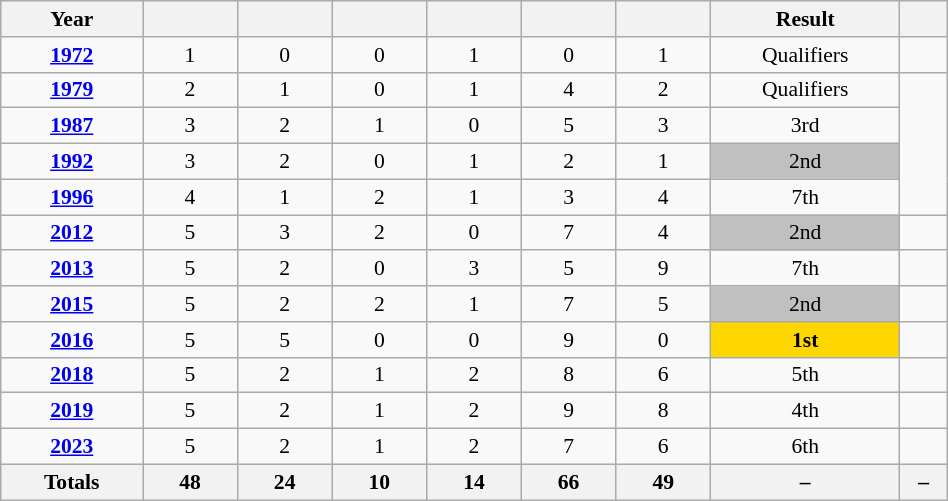<table class="wikitable plainrowheaders sortable" width=50% style="font-size:90%; text-align:center">
<tr>
<th width=15%>Year</th>
<th width=10%></th>
<th width=10%></th>
<th width=10%></th>
<th width=10%></th>
<th width=10%></th>
<th width=10%></th>
<th width=20%>Result</th>
<th width=5% class=unsortable></th>
</tr>
<tr>
<td data-sort-value="1972"> <strong><a href='#'>1972</a></strong></td>
<td>1</td>
<td>0</td>
<td>0</td>
<td>1</td>
<td>0</td>
<td>1</td>
<td>Qualifiers</td>
<td></td>
</tr>
<tr>
<td data-sort-value="1979"> <strong><a href='#'>1979</a></strong></td>
<td>2</td>
<td>1</td>
<td>0</td>
<td>1</td>
<td>4</td>
<td>2</td>
<td>Qualifiers</td>
<td rowspan=4></td>
</tr>
<tr>
<td data-sort-value="1987"> <strong><a href='#'>1987</a></strong></td>
<td>3</td>
<td>2</td>
<td>1</td>
<td>0</td>
<td>5</td>
<td>3</td>
<td>3rd</td>
</tr>
<tr>
<td data-sort-value="1992"> <strong><a href='#'>1992</a></strong></td>
<td>3</td>
<td>2</td>
<td>0</td>
<td>1</td>
<td>2</td>
<td>1</td>
<td bgcolor=silver>2nd</td>
</tr>
<tr>
<td data-sort-value="1996"> <strong><a href='#'>1996</a></strong></td>
<td>4</td>
<td>1</td>
<td>2</td>
<td>1</td>
<td>3</td>
<td>4</td>
<td>7th</td>
</tr>
<tr>
<td data-sort-value="2012"> <strong><a href='#'>2012</a></strong></td>
<td>5</td>
<td>3</td>
<td>2</td>
<td>0</td>
<td>7</td>
<td>4</td>
<td bgcolor=silver>2nd</td>
<td></td>
</tr>
<tr>
<td data-sort-value="2013"> <strong><a href='#'>2013</a></strong></td>
<td>5</td>
<td>2</td>
<td>0</td>
<td>3</td>
<td>5</td>
<td>9</td>
<td>7th</td>
<td></td>
</tr>
<tr>
<td data-sort-value="2015"> <strong><a href='#'>2015</a></strong></td>
<td>5</td>
<td>2</td>
<td>2</td>
<td>1</td>
<td>7</td>
<td>5</td>
<td bgcolor=silver>2nd</td>
<td></td>
</tr>
<tr>
<td data-sort-value="2016"> <strong><a href='#'>2016</a></strong></td>
<td>5</td>
<td>5</td>
<td>0</td>
<td>0</td>
<td>9</td>
<td>0</td>
<td bgcolor=gold><strong>1st</strong></td>
<td></td>
</tr>
<tr>
<td data-sort-value="2018"> <strong><a href='#'>2018</a></strong></td>
<td>5</td>
<td>2</td>
<td>1</td>
<td>2</td>
<td>8</td>
<td>6</td>
<td>5th</td>
<td></td>
</tr>
<tr>
<td data-sort-value="2019"> <strong><a href='#'>2019</a></strong></td>
<td>5</td>
<td>2</td>
<td>1</td>
<td>2</td>
<td>9</td>
<td>8</td>
<td>4th</td>
<td></td>
</tr>
<tr>
<td data-sort-value="2023"> <strong><a href='#'>2023</a></strong></td>
<td>5</td>
<td>2</td>
<td>1</td>
<td>2</td>
<td>7</td>
<td>6</td>
<td>6th</td>
<td></td>
</tr>
<tr>
<th><strong>Totals</strong></th>
<th><strong>48</strong> </th>
<th><strong>24</strong> </th>
<th><strong>10</strong> </th>
<th><strong>14</strong> </th>
<th><strong>66</strong> </th>
<th><strong>49</strong> </th>
<th>–</th>
<th>–</th>
</tr>
</table>
